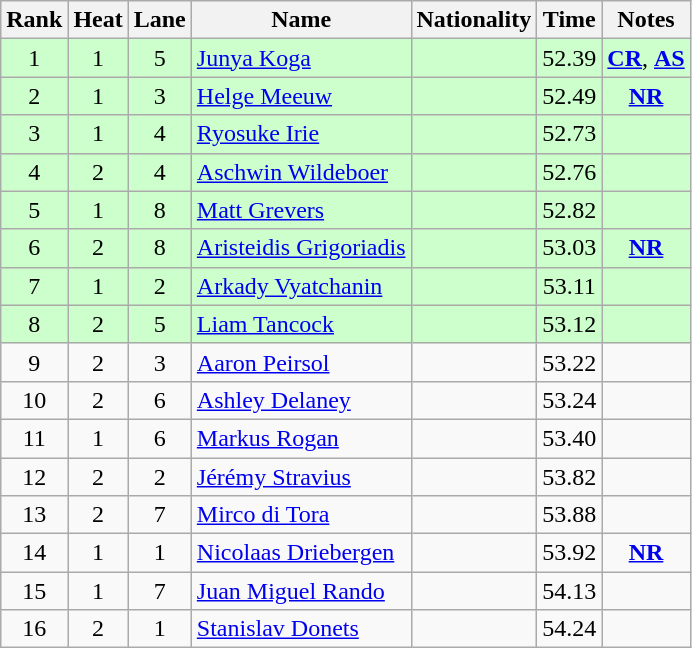<table class="wikitable sortable" style="text-align:center">
<tr>
<th>Rank</th>
<th>Heat</th>
<th>Lane</th>
<th>Name</th>
<th>Nationality</th>
<th>Time</th>
<th>Notes</th>
</tr>
<tr bgcolor=ccffcc>
<td>1</td>
<td>1</td>
<td>5</td>
<td align=left><a href='#'>Junya Koga</a></td>
<td align=left></td>
<td>52.39</td>
<td><strong><a href='#'>CR</a></strong>, <strong><a href='#'>AS</a></strong></td>
</tr>
<tr bgcolor=ccffcc>
<td>2</td>
<td>1</td>
<td>3</td>
<td align=left><a href='#'>Helge Meeuw</a></td>
<td align=left></td>
<td>52.49</td>
<td><strong><a href='#'>NR</a></strong></td>
</tr>
<tr bgcolor=ccffcc>
<td>3</td>
<td>1</td>
<td>4</td>
<td align=left><a href='#'>Ryosuke Irie</a></td>
<td align=left></td>
<td>52.73</td>
<td></td>
</tr>
<tr bgcolor=ccffcc>
<td>4</td>
<td>2</td>
<td>4</td>
<td align=left><a href='#'>Aschwin Wildeboer</a></td>
<td align=left></td>
<td>52.76</td>
<td></td>
</tr>
<tr bgcolor=ccffcc>
<td>5</td>
<td>1</td>
<td>8</td>
<td align=left><a href='#'>Matt Grevers</a></td>
<td align=left></td>
<td>52.82</td>
<td></td>
</tr>
<tr bgcolor=ccffcc>
<td>6</td>
<td>2</td>
<td>8</td>
<td align=left><a href='#'>Aristeidis Grigoriadis</a></td>
<td align=left></td>
<td>53.03</td>
<td><strong><a href='#'>NR</a></strong></td>
</tr>
<tr bgcolor=ccffcc>
<td>7</td>
<td>1</td>
<td>2</td>
<td align=left><a href='#'>Arkady Vyatchanin</a></td>
<td align=left></td>
<td>53.11</td>
<td></td>
</tr>
<tr bgcolor=ccffcc>
<td>8</td>
<td>2</td>
<td>5</td>
<td align=left><a href='#'>Liam Tancock</a></td>
<td align=left></td>
<td>53.12</td>
<td></td>
</tr>
<tr>
<td>9</td>
<td>2</td>
<td>3</td>
<td align=left><a href='#'>Aaron Peirsol</a></td>
<td align=left></td>
<td>53.22</td>
<td></td>
</tr>
<tr>
<td>10</td>
<td>2</td>
<td>6</td>
<td align=left><a href='#'>Ashley Delaney</a></td>
<td align=left></td>
<td>53.24</td>
<td></td>
</tr>
<tr>
<td>11</td>
<td>1</td>
<td>6</td>
<td align=left><a href='#'>Markus Rogan</a></td>
<td align=left></td>
<td>53.40</td>
<td></td>
</tr>
<tr>
<td>12</td>
<td>2</td>
<td>2</td>
<td align=left><a href='#'>Jérémy Stravius</a></td>
<td align=left></td>
<td>53.82</td>
<td></td>
</tr>
<tr>
<td>13</td>
<td>2</td>
<td>7</td>
<td align=left><a href='#'>Mirco di Tora</a></td>
<td align=left></td>
<td>53.88</td>
<td></td>
</tr>
<tr>
<td>14</td>
<td>1</td>
<td>1</td>
<td align=left><a href='#'>Nicolaas Driebergen</a></td>
<td align=left></td>
<td>53.92</td>
<td><strong><a href='#'>NR</a></strong></td>
</tr>
<tr>
<td>15</td>
<td>1</td>
<td>7</td>
<td align=left><a href='#'>Juan Miguel Rando</a></td>
<td align=left></td>
<td>54.13</td>
<td></td>
</tr>
<tr>
<td>16</td>
<td>2</td>
<td>1</td>
<td align=left><a href='#'>Stanislav Donets</a></td>
<td align=left></td>
<td>54.24</td>
<td></td>
</tr>
</table>
